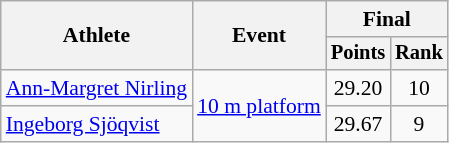<table class="wikitable" style="font-size:90%;">
<tr>
<th rowspan=2>Athlete</th>
<th rowspan=2>Event</th>
<th colspan=2>Final</th>
</tr>
<tr style="font-size:95%">
<th>Points</th>
<th>Rank</th>
</tr>
<tr align=center>
<td align=left><a href='#'>Ann-Margret Nirling</a></td>
<td align=left rowspan=2><a href='#'>10 m platform</a></td>
<td>29.20</td>
<td>10</td>
</tr>
<tr align=center>
<td align=left><a href='#'>Ingeborg Sjöqvist</a></td>
<td>29.67</td>
<td>9</td>
</tr>
</table>
